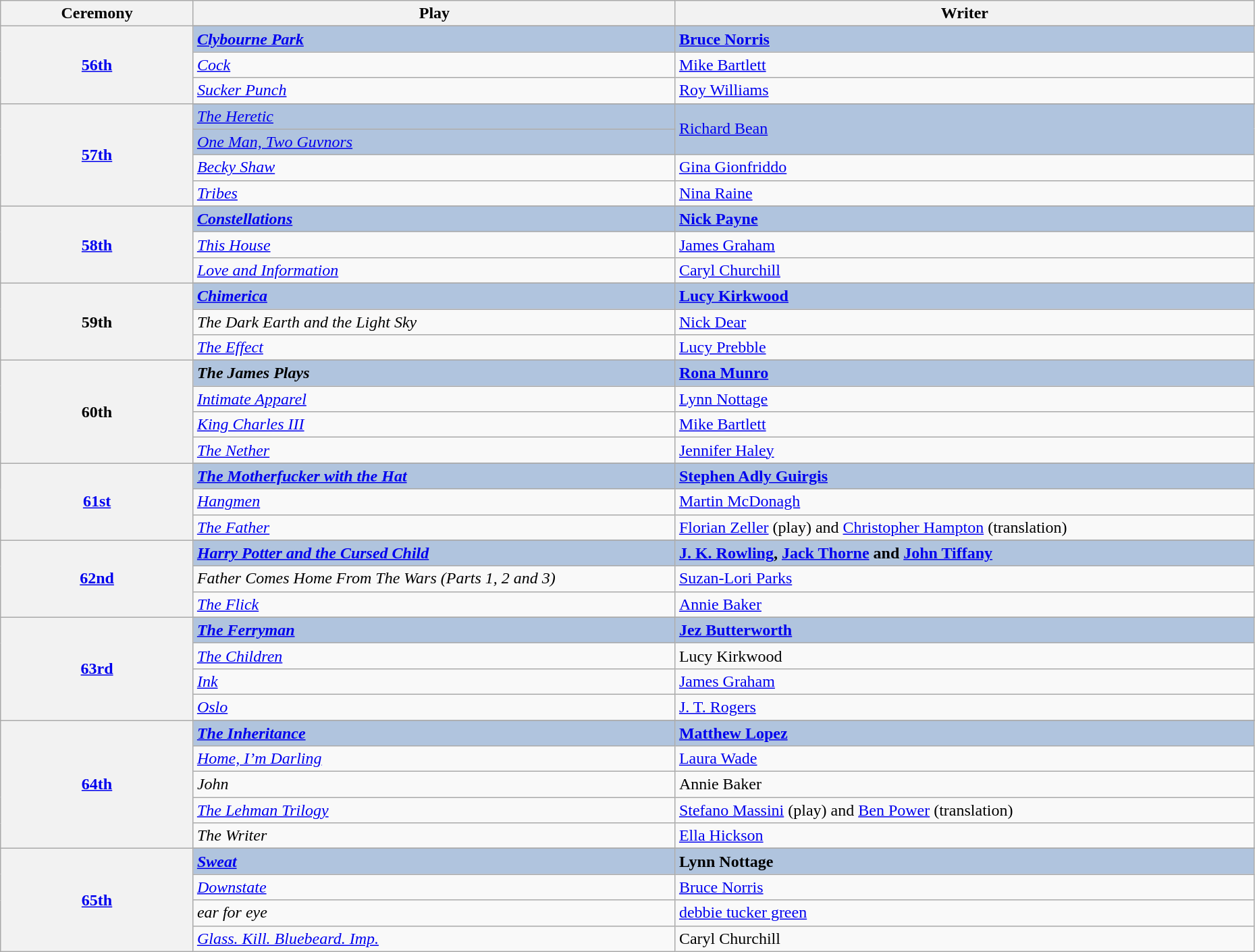<table class="wikitable" style="width:98%;">
<tr>
<th style="width:10%;">Ceremony</th>
<th style="width:25%;">Play</th>
<th style="width:30%;">Writer</th>
</tr>
<tr>
<th rowspan="4" align="center"><a href='#'>56th</a><br></th>
</tr>
<tr style="background:#B0C4DE">
<td><strong><em><a href='#'>Clybourne Park</a></em></strong></td>
<td><strong><a href='#'>Bruce Norris</a></strong></td>
</tr>
<tr>
<td><em><a href='#'>Cock</a></em></td>
<td><a href='#'>Mike Bartlett</a></td>
</tr>
<tr>
<td><em><a href='#'>Sucker Punch</a></em></td>
<td><a href='#'>Roy Williams</a></td>
</tr>
<tr>
<th rowspan="5" align="center"><a href='#'>57th</a><br></th>
</tr>
<tr style="background:#B0C4DE">
<td><em><a href='#'>The Heretic</a></em></td>
<td rowspan="2"><a href='#'>Richard Bean</a></td>
</tr>
<tr style="background:#B0C4DE">
<td><em><a href='#'>One Man, Two Guvnors</a></em></td>
</tr>
<tr>
<td><em><a href='#'>Becky Shaw</a></em></td>
<td><a href='#'>Gina Gionfriddo</a></td>
</tr>
<tr>
<td><em><a href='#'>Tribes</a></em></td>
<td><a href='#'>Nina Raine</a></td>
</tr>
<tr>
<th rowspan="4" align="center"><a href='#'>58th</a><br></th>
</tr>
<tr style="background:#B0C4DE">
<td><em><a href='#'><strong>Constellations</strong></a></em></td>
<td><strong><a href='#'>Nick Payne</a></strong></td>
</tr>
<tr>
<td><em><a href='#'>This House</a></em></td>
<td><a href='#'>James Graham</a></td>
</tr>
<tr>
<td><em><a href='#'>Love and Information</a></em></td>
<td><a href='#'>Caryl Churchill</a></td>
</tr>
<tr>
<th rowspan="4" align="center">59th<br></th>
</tr>
<tr style="background:#B0C4DE">
<td><strong><em><a href='#'>Chimerica</a></em></strong></td>
<td><strong><a href='#'>Lucy Kirkwood</a></strong></td>
</tr>
<tr>
<td><em>The Dark Earth and the Light Sky</em></td>
<td><a href='#'>Nick Dear</a></td>
</tr>
<tr>
<td><em><a href='#'>The Effect</a></em></td>
<td><a href='#'>Lucy Prebble</a></td>
</tr>
<tr>
<th rowspan="5" align="center">60th<br></th>
</tr>
<tr style="background:#B0C4DE">
<td><strong><em>The James Plays</em></strong></td>
<td><strong><a href='#'>Rona Munro</a></strong></td>
</tr>
<tr>
<td><em><a href='#'>Intimate Apparel</a></em></td>
<td><a href='#'>Lynn Nottage</a></td>
</tr>
<tr>
<td><em><a href='#'>King Charles III</a></em></td>
<td><a href='#'>Mike Bartlett</a></td>
</tr>
<tr>
<td><em><a href='#'>The Nether</a></em></td>
<td><a href='#'>Jennifer Haley</a></td>
</tr>
<tr>
<th rowspan="4" align="center"><a href='#'>61st</a><br></th>
</tr>
<tr style="background:#B0C4DE">
<td><strong><em><a href='#'>The Motherfucker with the Hat</a></em></strong></td>
<td><strong><a href='#'>Stephen Adly Guirgis</a></strong></td>
</tr>
<tr>
<td><em><a href='#'>Hangmen</a></em></td>
<td><a href='#'>Martin McDonagh</a></td>
</tr>
<tr>
<td><em><a href='#'>The Father</a></em></td>
<td><a href='#'>Florian Zeller</a> (play) and <a href='#'>Christopher Hampton</a> (translation)</td>
</tr>
<tr>
<th rowspan="4" align="center"><a href='#'>62nd</a><br></th>
</tr>
<tr style="background:#B0C4DE">
<td><strong><em><a href='#'>Harry Potter and the Cursed Child</a></em></strong></td>
<td><strong><a href='#'>J. K. Rowling</a>, <a href='#'>Jack Thorne</a> and <a href='#'>John Tiffany</a></strong></td>
</tr>
<tr>
<td><em>Father Comes Home From The Wars (Parts 1, 2 and 3)</em></td>
<td><a href='#'>Suzan-Lori Parks</a></td>
</tr>
<tr>
<td><em><a href='#'>The Flick</a></em></td>
<td><a href='#'>Annie Baker</a></td>
</tr>
<tr>
<th rowspan="5" align="center"><a href='#'>63rd</a><br></th>
</tr>
<tr style="background:#B0C4DE">
<td><a href='#'><strong><em>The Ferryman</em></strong></a></td>
<td><strong><a href='#'>Jez Butterworth</a></strong></td>
</tr>
<tr>
<td><em><a href='#'>The Children</a></em></td>
<td>Lucy Kirkwood</td>
</tr>
<tr>
<td><a href='#'><em>Ink</em></a></td>
<td><a href='#'>James Graham</a></td>
</tr>
<tr>
<td><a href='#'><em>Oslo</em></a></td>
<td><a href='#'>J. T. Rogers</a></td>
</tr>
<tr>
<th rowspan="6" align="center"><a href='#'>64th</a><br></th>
</tr>
<tr style="background:#B0C4DE">
<td><strong><em><a href='#'>The Inheritance</a></em></strong></td>
<td><strong><a href='#'>Matthew Lopez</a></strong></td>
</tr>
<tr>
<td><a href='#'><em>Home, I’m Darling</em></a></td>
<td><a href='#'>Laura Wade</a></td>
</tr>
<tr>
<td><em>John</em></td>
<td>Annie Baker</td>
</tr>
<tr>
<td><em><a href='#'>The Lehman Trilogy</a></em></td>
<td><a href='#'>Stefano Massini</a> (play) and <a href='#'>Ben Power</a> (translation)</td>
</tr>
<tr>
<td><em>The Writer</em></td>
<td><a href='#'>Ella Hickson</a></td>
</tr>
<tr>
<th rowspan="5" align="center"><a href='#'>65th</a><br></th>
</tr>
<tr style="background:#B0C4DE">
<td><em><a href='#'><strong>Sweat</strong></a></em></td>
<td><strong>Lynn Nottage</strong></td>
</tr>
<tr>
<td><em><a href='#'>Downstate</a></em></td>
<td><a href='#'>Bruce Norris</a></td>
</tr>
<tr>
<td><em>ear for eye</em></td>
<td><a href='#'>debbie tucker green</a></td>
</tr>
<tr>
<td><em><a href='#'>Glass. Kill. Bluebeard. Imp.</a></em></td>
<td>Caryl Churchill</td>
</tr>
</table>
